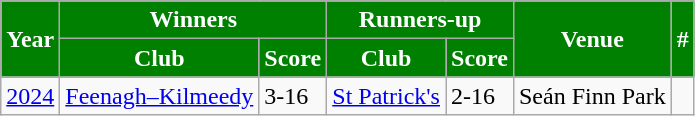<table class="wikitable sortable" style="text-align:left">
<tr>
<th rowspan="2" style="background:green;color:white">Year</th>
<th colspan="2" style="background:green;color:white">Winners</th>
<th colspan="2" style="background:green;color:white">Runners-up</th>
<th rowspan="2" style="background:green;color:white">Venue</th>
<th rowspan="2" style="background:green;color:white">#</th>
</tr>
<tr>
<th style="background:green;color:white">Club</th>
<th style="background:green;color:white">Score</th>
<th style="background:green;color:white">Club</th>
<th style="background:green;color:white">Score</th>
</tr>
<tr>
<td><a href='#'>2024</a></td>
<td><a href='#'>Feenagh–Kilmeedy</a></td>
<td>3-16</td>
<td><a href='#'>St Patrick's</a></td>
<td>2-16</td>
<td>Seán Finn Park</td>
<td></td>
</tr>
</table>
